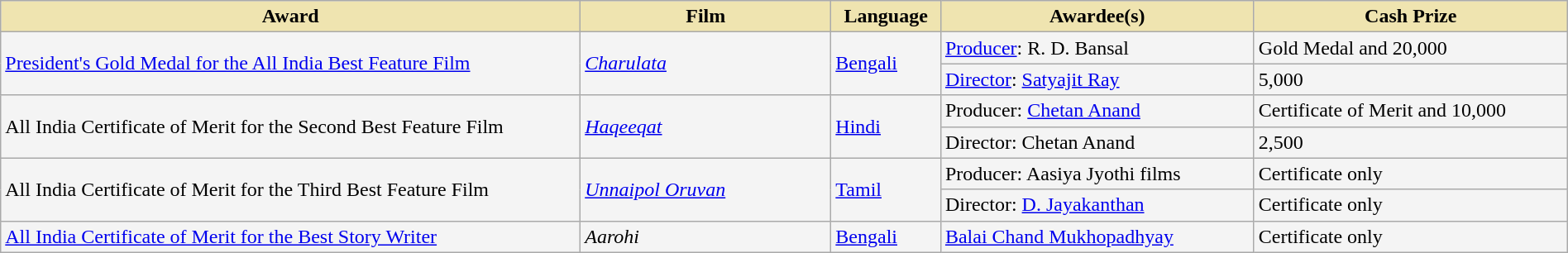<table class="wikitable sortable" style="width:100%">
<tr>
<th style="background-color:#EFE4B0;width:37%;">Award</th>
<th style="background-color:#EFE4B0;width:16%;">Film</th>
<th style="background-color:#EFE4B0;width:7%;">Language</th>
<th style="background-color:#EFE4B0;width:20%;">Awardee(s)</th>
<th style="background-color:#EFE4B0;width:20%;">Cash Prize</th>
</tr>
<tr style="background-color:#F4F4F4">
<td rowspan="2"><a href='#'>President's Gold Medal for the All India Best Feature Film</a></td>
<td rowspan="2"><em><a href='#'>Charulata</a></em></td>
<td rowspan="2"><a href='#'>Bengali</a></td>
<td><a href='#'>Producer</a>: R. D. Bansal</td>
<td>Gold Medal and  20,000</td>
</tr>
<tr style="background-color:#F4F4F4">
<td><a href='#'>Director</a>: <a href='#'>Satyajit Ray</a></td>
<td> 5,000</td>
</tr>
<tr style="background-color:#F4F4F4">
<td rowspan="2">All India Certificate of Merit for the Second Best Feature Film</td>
<td rowspan="2"><em><a href='#'>Haqeeqat</a></em></td>
<td rowspan="2"><a href='#'>Hindi</a></td>
<td>Producer: <a href='#'>Chetan Anand</a></td>
<td>Certificate of Merit and  10,000</td>
</tr>
<tr style="background-color:#F4F4F4">
<td>Director: Chetan Anand</td>
<td> 2,500</td>
</tr>
<tr style="background-color:#F4F4F4">
<td rowspan="2">All India Certificate of Merit for the Third Best Feature Film</td>
<td rowspan="2"><em><a href='#'>Unnaipol Oruvan</a></em></td>
<td rowspan="2"><a href='#'>Tamil</a></td>
<td>Producer: Aasiya Jyothi films</td>
<td>Certificate only</td>
</tr>
<tr style="background-color:#F4F4F4">
<td>Director: <a href='#'>D. Jayakanthan</a></td>
<td>Certificate only</td>
</tr>
<tr style="background-color:#F4F4F4">
<td><a href='#'>All India Certificate of Merit for the Best Story Writer</a></td>
<td><em>Aarohi</em></td>
<td><a href='#'>Bengali</a></td>
<td><a href='#'>Balai Chand Mukhopadhyay</a></td>
<td>Certificate only</td>
</tr>
</table>
